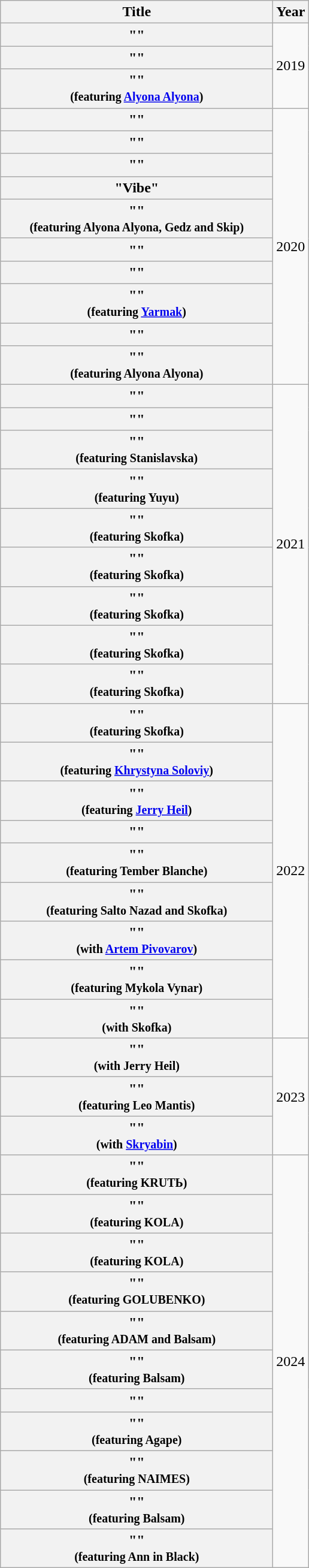<table class="wikitable plainrowheaders" style="text-align:center;">
<tr>
<th scope="col" style="width:18.5em;">Title</th>
<th scope="col" style="width:2em;">Year</th>
</tr>
<tr>
<th scope="row">""</th>
<td rowspan="3">2019</td>
</tr>
<tr>
<th scope="row">""</th>
</tr>
<tr>
<th scope="row">"" <br><small>(featuring <a href='#'>Alyona Alyona</a>)</small></th>
</tr>
<tr>
<th scope="row">""</th>
<td rowspan="10">2020</td>
</tr>
<tr>
<th scope="row">""</th>
</tr>
<tr>
<th scope="row">""</th>
</tr>
<tr>
<th scope="row">"Vibe"</th>
</tr>
<tr>
<th scope="row">"" <br><small>(featuring Alyona Alyona, Gedz and Skip)</small></th>
</tr>
<tr>
<th scope="row">""</th>
</tr>
<tr>
<th scope="row">""</th>
</tr>
<tr>
<th scope="row">"" <br><small>(featuring <a href='#'>Yarmak</a>)</small></th>
</tr>
<tr>
<th scope="row">""</th>
</tr>
<tr>
<th scope="row">"" <br><small>(featuring Alyona Alyona)</small></th>
</tr>
<tr>
<th scope="row">""</th>
<td rowspan="9">2021</td>
</tr>
<tr>
<th scope="row">"" <br><small></small></th>
</tr>
<tr>
<th scope="row">"" <br><small>(featuring Stanislavska)</small></th>
</tr>
<tr>
<th scope="row">"" <br><small>(featuring Yuyu)</small></th>
</tr>
<tr>
<th scope="row">"" <br><small>(featuring Skofka)</small></th>
</tr>
<tr>
<th scope="row">"" <br><small>(featuring Skofka)</small></th>
</tr>
<tr>
<th scope="row">"" <br><small>(featuring Skofka)</small></th>
</tr>
<tr>
<th scope="row">"" <br><small>(featuring Skofka)</small></th>
</tr>
<tr>
<th scope="row">"" <br><small>(featuring Skofka)</small></th>
</tr>
<tr>
<th scope="row">"" <br><small>(featuring Skofka)</small></th>
<td rowspan="9">2022</td>
</tr>
<tr>
<th scope="row">"" <br><small>(featuring <a href='#'>Khrystyna Soloviy</a>)</small></th>
</tr>
<tr>
<th scope="row">"" <br><small>(featuring <a href='#'>Jerry Heil</a>)</small></th>
</tr>
<tr>
<th scope="row">""</th>
</tr>
<tr>
<th scope="row">"" <br><small>(featuring Tember Blanche)</small></th>
</tr>
<tr>
<th scope="row">"" <br><small>(featuring Salto Nazad and Skofka)</small></th>
</tr>
<tr>
<th scope="row">"" <br><small>(with <a href='#'>Artem Pivovarov</a>)</small></th>
</tr>
<tr>
<th scope="row">"" <br><small>(featuring Mykola Vynar)</small></th>
</tr>
<tr>
<th scope="row">"" <br><small>(with Skofka)</small></th>
</tr>
<tr>
<th scope="row">"" <br><small>(with Jerry Heil)</small></th>
<td rowspan="3">2023</td>
</tr>
<tr>
<th scope="row">"" <br><small>(featuring Leo Mantis)</small></th>
</tr>
<tr>
<th scope="row">"" <br><small>(with <a href='#'>Skryabin</a>)</small></th>
</tr>
<tr>
<th scope="row">"" <br><small>(featuring KRUTЬ)</small></th>
<td rowspan="11">2024</td>
</tr>
<tr>
<th scope="row">"" <br><small>(featuring KOLA)</small></th>
</tr>
<tr>
<th scope="row">"" <br><small>(featuring KOLA)</small></th>
</tr>
<tr>
<th scope="row">"" <br><small>(featuring GOLUBENKO)</small></th>
</tr>
<tr>
<th scope="row">"" <br><small>(featuring ADAM and Balsam)</small></th>
</tr>
<tr>
<th scope="row">"" <br><small>(featuring Balsam)</small></th>
</tr>
<tr>
<th scope="row">""</th>
</tr>
<tr>
<th scope="row">"" <br><small>(featuring Agape)</small></th>
</tr>
<tr>
<th scope="row">"" <br><small>(featuring NAIMES)</small></th>
</tr>
<tr>
<th scope="row">"" <br><small>(featuring Balsam)</small></th>
</tr>
<tr>
<th scope="row">"" <br><small>(featuring Ann in Black)</small></th>
</tr>
</table>
